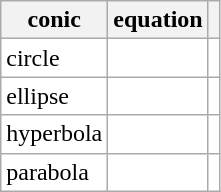<table class="wikitable" style="background-color:white;">
<tr>
<th>conic</th>
<th>equation</th>
<th></th>
</tr>
<tr>
<td>circle</td>
<td></td>
<td></td>
</tr>
<tr>
<td>ellipse</td>
<td></td>
<td></td>
</tr>
<tr>
<td>hyperbola</td>
<td></td>
<td></td>
</tr>
<tr>
<td>parabola</td>
<td></td>
<td></td>
</tr>
</table>
